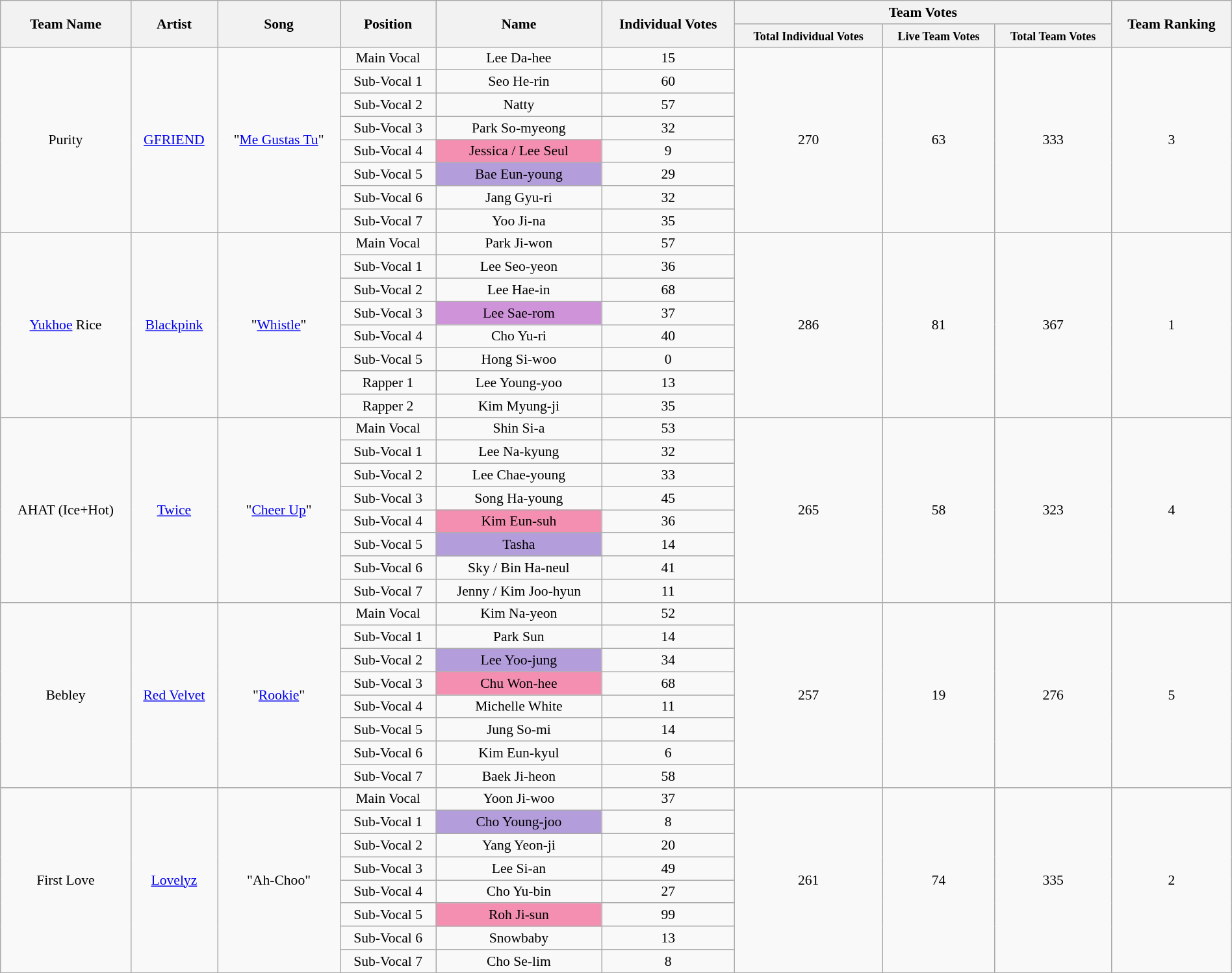<table class="wikitable sortable" style="text-align:center; width:100%; font-size: 90%">
<tr>
<th rowspan="2">Team Name</th>
<th rowspan="2">Artist</th>
<th rowspan="2">Song</th>
<th rowspan="2">Position</th>
<th rowspan="2">Name</th>
<th rowspan="2">Individual Votes</th>
<th colspan="3">Team Votes</th>
<th rowspan="2">Team Ranking</th>
</tr>
<tr>
<th><small>Total Individual Votes</small></th>
<th><small>Live Team Votes</small></th>
<th><small>Total Team Votes</small></th>
</tr>
<tr>
<td rowspan="8">Purity</td>
<td rowspan="8"><a href='#'>GFRIEND</a></td>
<td rowspan="8">"<a href='#'>Me Gustas Tu</a>"</td>
<td>Main Vocal</td>
<td>Lee Da-hee</td>
<td>15</td>
<td rowspan="8">270</td>
<td rowspan="8">63</td>
<td rowspan="8">333</td>
<td rowspan="8">3</td>
</tr>
<tr>
<td>Sub-Vocal 1</td>
<td>Seo He-rin</td>
<td>60</td>
</tr>
<tr>
<td>Sub-Vocal 2</td>
<td>Natty</td>
<td>57</td>
</tr>
<tr>
<td>Sub-Vocal 3</td>
<td>Park So-myeong</td>
<td>32</td>
</tr>
<tr>
<td>Sub-Vocal 4</td>
<td style="background:#f48fb1">Jessica / Lee Seul</td>
<td>9</td>
</tr>
<tr>
<td>Sub-Vocal 5</td>
<td style="background:#b39ddb">Bae Eun-young</td>
<td>29</td>
</tr>
<tr>
<td>Sub-Vocal 6</td>
<td>Jang Gyu-ri</td>
<td>32</td>
</tr>
<tr>
<td>Sub-Vocal 7</td>
<td>Yoo Ji-na</td>
<td>35</td>
</tr>
<tr>
<td rowspan="8"><a href='#'>Yukhoe</a> Rice</td>
<td rowspan="8"><a href='#'>Blackpink</a></td>
<td rowspan="8">"<a href='#'>Whistle</a>"</td>
<td>Main Vocal</td>
<td>Park Ji-won</td>
<td>57</td>
<td rowspan="8">286</td>
<td rowspan="8">81</td>
<td rowspan="8">367</td>
<td rowspan="8">1</td>
</tr>
<tr>
<td>Sub-Vocal 1</td>
<td>Lee Seo-yeon</td>
<td>36</td>
</tr>
<tr>
<td>Sub-Vocal 2</td>
<td>Lee Hae-in</td>
<td>68</td>
</tr>
<tr>
<td>Sub-Vocal 3</td>
<td style="background:#ce93d8">Lee Sae-rom</td>
<td>37</td>
</tr>
<tr>
<td>Sub-Vocal 4</td>
<td>Cho Yu-ri</td>
<td>40</td>
</tr>
<tr>
<td>Sub-Vocal 5</td>
<td>Hong Si-woo</td>
<td>0</td>
</tr>
<tr>
<td>Rapper 1</td>
<td>Lee Young-yoo</td>
<td>13</td>
</tr>
<tr>
<td>Rapper 2</td>
<td>Kim Myung-ji</td>
<td>35</td>
</tr>
<tr>
<td rowspan="8">AHAT (Ice+Hot)</td>
<td rowspan="8"><a href='#'>Twice</a></td>
<td rowspan="8">"<a href='#'>Cheer Up</a>"</td>
<td>Main Vocal</td>
<td>Shin Si-a</td>
<td>53</td>
<td rowspan="8">265</td>
<td rowspan="8">58</td>
<td rowspan="8">323</td>
<td rowspan="8">4</td>
</tr>
<tr>
<td>Sub-Vocal 1</td>
<td>Lee Na-kyung</td>
<td>32</td>
</tr>
<tr>
<td>Sub-Vocal 2</td>
<td>Lee Chae-young</td>
<td>33</td>
</tr>
<tr>
<td>Sub-Vocal 3</td>
<td>Song Ha-young</td>
<td>45</td>
</tr>
<tr>
<td>Sub-Vocal 4</td>
<td style="background:#f48fb1">Kim Eun-suh</td>
<td>36</td>
</tr>
<tr>
<td>Sub-Vocal 5</td>
<td style="background:#b39ddb">Tasha</td>
<td>14</td>
</tr>
<tr>
<td>Sub-Vocal 6</td>
<td>Sky / Bin Ha-neul</td>
<td>41</td>
</tr>
<tr>
<td>Sub-Vocal 7</td>
<td>Jenny / Kim Joo-hyun</td>
<td>11</td>
</tr>
<tr>
<td rowspan="8">Bebley</td>
<td rowspan="8"><a href='#'>Red Velvet</a></td>
<td rowspan="8">"<a href='#'>Rookie</a>"</td>
<td>Main Vocal</td>
<td>Kim Na-yeon</td>
<td>52</td>
<td rowspan="8">257</td>
<td rowspan="8">19</td>
<td rowspan="8">276</td>
<td rowspan="8">5</td>
</tr>
<tr>
<td>Sub-Vocal 1</td>
<td>Park Sun</td>
<td>14</td>
</tr>
<tr>
<td>Sub-Vocal 2</td>
<td style="background:#b39ddb">Lee Yoo-jung</td>
<td>34</td>
</tr>
<tr>
<td>Sub-Vocal 3</td>
<td style="background:#f48fb1">Chu Won-hee</td>
<td>68</td>
</tr>
<tr>
<td>Sub-Vocal 4</td>
<td>Michelle White</td>
<td>11</td>
</tr>
<tr>
<td>Sub-Vocal 5</td>
<td>Jung So-mi</td>
<td>14</td>
</tr>
<tr>
<td>Sub-Vocal 6</td>
<td>Kim Eun-kyul</td>
<td>6</td>
</tr>
<tr>
<td>Sub-Vocal 7</td>
<td>Baek Ji-heon</td>
<td>58</td>
</tr>
<tr>
<td rowspan="8">First Love</td>
<td rowspan="8"><a href='#'>Lovelyz</a></td>
<td rowspan="8">"Ah-Choo"</td>
<td>Main Vocal</td>
<td>Yoon Ji-woo</td>
<td>37</td>
<td rowspan="8">261</td>
<td rowspan="8">74</td>
<td rowspan="8">335</td>
<td rowspan="8">2</td>
</tr>
<tr>
<td>Sub-Vocal 1</td>
<td style="background:#b39ddb">Cho Young-joo</td>
<td>8</td>
</tr>
<tr>
<td>Sub-Vocal 2</td>
<td>Yang Yeon-ji</td>
<td>20</td>
</tr>
<tr>
<td>Sub-Vocal 3</td>
<td>Lee Si-an</td>
<td>49</td>
</tr>
<tr>
<td>Sub-Vocal 4</td>
<td>Cho Yu-bin</td>
<td>27</td>
</tr>
<tr>
<td>Sub-Vocal 5</td>
<td style="background:#f48fb1">Roh Ji-sun</td>
<td>99</td>
</tr>
<tr>
<td>Sub-Vocal 6</td>
<td>Snowbaby</td>
<td>13</td>
</tr>
<tr>
<td>Sub-Vocal 7</td>
<td>Cho Se-lim</td>
<td>8</td>
</tr>
</table>
